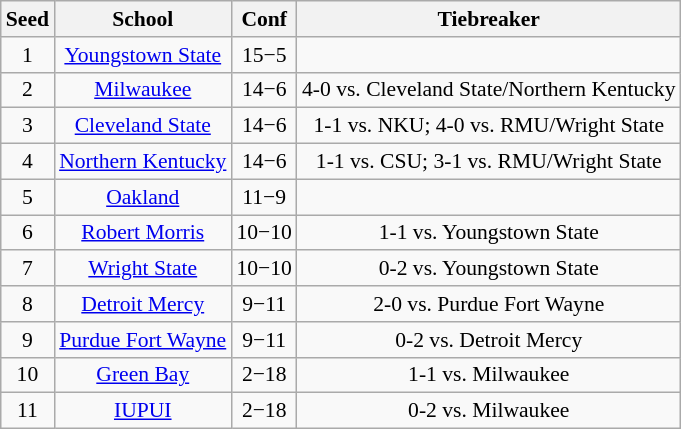<table class="wikitable" style="white-space:nowrap; font-size:90%;text-align:center">
<tr>
<th>Seed</th>
<th>School</th>
<th>Conf</th>
<th>Tiebreaker</th>
</tr>
<tr>
<td>1</td>
<td align="center"><a href='#'>Youngstown State</a></td>
<td>15−5</td>
<td></td>
</tr>
<tr>
<td>2</td>
<td align="center"><a href='#'>Milwaukee</a></td>
<td>14−6</td>
<td>4-0 vs. Cleveland State/Northern Kentucky</td>
</tr>
<tr>
<td>3</td>
<td align="center"><a href='#'>Cleveland State</a></td>
<td>14−6</td>
<td>1-1 vs. NKU; 4-0 vs. RMU/Wright State</td>
</tr>
<tr>
<td>4</td>
<td align="center"><a href='#'>Northern Kentucky</a></td>
<td>14−6</td>
<td>1-1 vs. CSU; 3-1 vs. RMU/Wright State</td>
</tr>
<tr>
<td>5</td>
<td align="center"><a href='#'>Oakland</a></td>
<td>11−9</td>
<td></td>
</tr>
<tr>
<td>6</td>
<td align="center"><a href='#'>Robert Morris</a></td>
<td>10−10</td>
<td>1-1 vs. Youngstown State</td>
</tr>
<tr>
<td>7</td>
<td align="center"><a href='#'>Wright State</a></td>
<td>10−10</td>
<td>0-2 vs. Youngstown State</td>
</tr>
<tr>
<td>8</td>
<td align="center"><a href='#'>Detroit Mercy</a></td>
<td>9−11</td>
<td>2-0 vs. Purdue Fort Wayne</td>
</tr>
<tr>
<td>9</td>
<td align="center"><a href='#'>Purdue Fort Wayne</a></td>
<td>9−11</td>
<td>0-2 vs. Detroit Mercy</td>
</tr>
<tr>
<td>10</td>
<td align="center"><a href='#'>Green Bay</a></td>
<td>2−18</td>
<td>1-1 vs. Milwaukee</td>
</tr>
<tr>
<td>11</td>
<td align="center"><a href='#'>IUPUI</a></td>
<td>2−18</td>
<td>0-2 vs. Milwaukee</td>
</tr>
</table>
